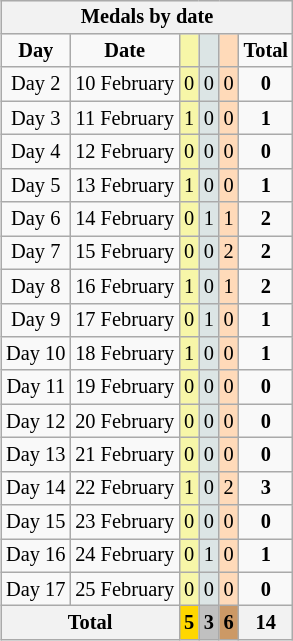<table class=wikitable style="font-size:85%;float:right">
<tr bgcolor=efefef>
<th colspan=6><strong>Medals by date</strong></th>
</tr>
<tr align=center>
<td><strong>Day</strong></td>
<td><strong>Date</strong></td>
<td bgcolor=#f7f6a8></td>
<td bgcolor=#dce5e5></td>
<td bgcolor=#ffdab9></td>
<td><strong>Total</strong></td>
</tr>
<tr align=center>
<td>Day 2</td>
<td>10 February</td>
<td bgcolor=F7F6A8>0</td>
<td bgcolor=DCE5E5>0</td>
<td bgcolor=FFDAB9>0</td>
<td><strong>0</strong></td>
</tr>
<tr align=center>
<td>Day 3</td>
<td>11 February</td>
<td bgcolor=F7F6A8>1</td>
<td bgcolor=DCE5E5>0</td>
<td bgcolor=FFDAB9>0</td>
<td><strong>1</strong></td>
</tr>
<tr align=center>
<td>Day 4</td>
<td>12 February</td>
<td bgcolor=F7F6A8>0</td>
<td bgcolor=DCE5E5>0</td>
<td bgcolor=FFDAB9>0</td>
<td><strong>0</strong></td>
</tr>
<tr align=center>
<td>Day 5</td>
<td>13 February</td>
<td bgcolor=F7F6A8>1</td>
<td bgcolor=DCE5E5>0</td>
<td bgcolor=FFDAB9>0</td>
<td><strong>1</strong></td>
</tr>
<tr align=center>
<td>Day 6</td>
<td>14 February</td>
<td bgcolor=F7F6A8>0</td>
<td bgcolor=DCE5E5>1</td>
<td bgcolor=FFDAB9>1</td>
<td><strong>2</strong></td>
</tr>
<tr align=center>
<td>Day 7</td>
<td>15 February</td>
<td bgcolor=F7F6A8>0</td>
<td bgcolor=DCE5E5>0</td>
<td bgcolor=FFDAB9>2</td>
<td><strong>2</strong></td>
</tr>
<tr align=center>
<td>Day 8</td>
<td>16 February</td>
<td bgcolor=F7F6A8>1</td>
<td bgcolor=DCE5E5>0</td>
<td bgcolor=FFDAB9>1</td>
<td><strong>2</strong></td>
</tr>
<tr align=center>
<td>Day 9</td>
<td>17 February</td>
<td bgcolor=F7F6A8>0</td>
<td bgcolor=DCE5E5>1</td>
<td bgcolor=FFDAB9>0</td>
<td><strong>1</strong></td>
</tr>
<tr align=center>
<td>Day 10</td>
<td>18 February</td>
<td bgcolor=F7F6A8>1</td>
<td bgcolor=DCE5E5>0</td>
<td bgcolor=FFDAB9>0</td>
<td><strong>1</strong></td>
</tr>
<tr align=center>
<td>Day 11</td>
<td>19 February</td>
<td bgcolor=F7F6A8>0</td>
<td bgcolor=DCE5E5>0</td>
<td bgcolor=FFDAB9>0</td>
<td><strong>0</strong></td>
</tr>
<tr align=center>
<td>Day 12</td>
<td>20 February</td>
<td bgcolor=F7F6A8>0</td>
<td bgcolor=DCE5E5>0</td>
<td bgcolor=FFDAB9>0</td>
<td><strong>0</strong></td>
</tr>
<tr align=center>
<td>Day 13</td>
<td>21 February</td>
<td bgcolor=F7F6A8>0</td>
<td bgcolor=DCE5E5>0</td>
<td bgcolor=FFDAB9>0</td>
<td><strong>0</strong></td>
</tr>
<tr align=center>
<td>Day 14</td>
<td>22 February</td>
<td bgcolor=F7F6A8>1</td>
<td bgcolor=DCE5E5>0</td>
<td bgcolor=FFDAB9>2</td>
<td><strong>3</strong></td>
</tr>
<tr align=center>
<td>Day 15</td>
<td>23 February</td>
<td bgcolor=F7F6A8>0</td>
<td bgcolor=DCE5E5>0</td>
<td bgcolor=FFDAB9>0</td>
<td><strong>0</strong></td>
</tr>
<tr align=center>
<td>Day 16</td>
<td>24 February</td>
<td bgcolor=F7F6A8>0</td>
<td bgcolor=DCE5E5>1</td>
<td bgcolor=FFDAB9>0</td>
<td><strong>1</strong></td>
</tr>
<tr align=center>
<td>Day 17</td>
<td>25 February</td>
<td bgcolor=F7F6A8>0</td>
<td bgcolor=DCE5E5>0</td>
<td bgcolor=FFDAB9>0</td>
<td><strong>0</strong></td>
</tr>
<tr>
<th colspan=2><strong>Total</strong></th>
<th style="background:gold"><strong>5</strong></th>
<th style="background:silver"><strong>3</strong></th>
<th style="background:#c96"><strong>6</strong></th>
<th><strong>14</strong></th>
</tr>
</table>
